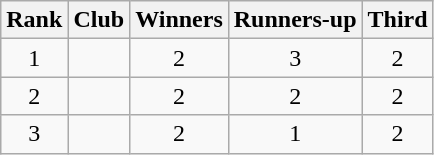<table class="wikitable sortable" style="text-align:center">
<tr>
<th>Rank</th>
<th>Club</th>
<th>Winners</th>
<th>Runners-up</th>
<th>Third</th>
</tr>
<tr>
<td>1</td>
<td align=left></td>
<td>2</td>
<td>3</td>
<td>2</td>
</tr>
<tr>
<td>2</td>
<td align=left></td>
<td>2</td>
<td>2</td>
<td>2</td>
</tr>
<tr>
<td>3</td>
<td align=left></td>
<td>2</td>
<td>1</td>
<td>2</td>
</tr>
</table>
